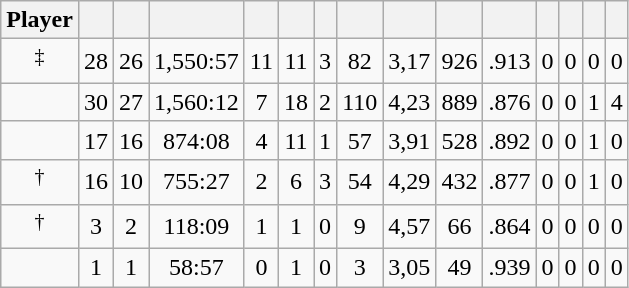<table class="wikitable sortable" style="text-align:center;">
<tr>
<th>Player</th>
<th></th>
<th></th>
<th></th>
<th></th>
<th></th>
<th></th>
<th></th>
<th></th>
<th></th>
<th></th>
<th></th>
<th></th>
<th></th>
<th></th>
</tr>
<tr>
<td><sup>‡</sup></td>
<td>28</td>
<td>26</td>
<td>1,550:57</td>
<td>11</td>
<td>11</td>
<td>3</td>
<td>82</td>
<td>3,17</td>
<td>926</td>
<td>.913</td>
<td>0</td>
<td>0</td>
<td>0</td>
<td>0</td>
</tr>
<tr>
<td></td>
<td>30</td>
<td>27</td>
<td>1,560:12</td>
<td>7</td>
<td>18</td>
<td>2</td>
<td>110</td>
<td>4,23</td>
<td>889</td>
<td>.876</td>
<td>0</td>
<td>0</td>
<td>1</td>
<td>4</td>
</tr>
<tr>
<td></td>
<td>17</td>
<td>16</td>
<td>874:08</td>
<td>4</td>
<td>11</td>
<td>1</td>
<td>57</td>
<td>3,91</td>
<td>528</td>
<td>.892</td>
<td>0</td>
<td>0</td>
<td>1</td>
<td>0</td>
</tr>
<tr>
<td><sup>†</sup></td>
<td>16</td>
<td>10</td>
<td>755:27</td>
<td>2</td>
<td>6</td>
<td>3</td>
<td>54</td>
<td>4,29</td>
<td>432</td>
<td>.877</td>
<td>0</td>
<td>0</td>
<td>1</td>
<td>0</td>
</tr>
<tr>
<td><sup>†</sup></td>
<td>3</td>
<td>2</td>
<td>118:09</td>
<td>1</td>
<td>1</td>
<td>0</td>
<td>9</td>
<td>4,57</td>
<td>66</td>
<td>.864</td>
<td>0</td>
<td>0</td>
<td>0</td>
<td>0</td>
</tr>
<tr>
<td></td>
<td>1</td>
<td>1</td>
<td>58:57</td>
<td>0</td>
<td>1</td>
<td>0</td>
<td>3</td>
<td>3,05</td>
<td>49</td>
<td>.939</td>
<td>0</td>
<td>0</td>
<td>0</td>
<td>0</td>
</tr>
</table>
